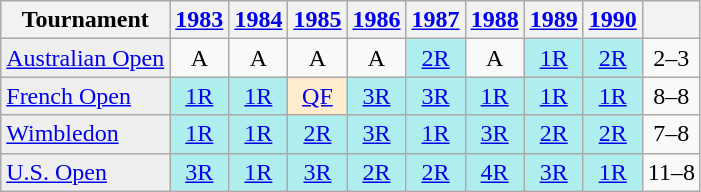<table class="wikitable">
<tr>
<th>Tournament</th>
<th><a href='#'>1983</a></th>
<th><a href='#'>1984</a></th>
<th><a href='#'>1985</a></th>
<th><a href='#'>1986</a></th>
<th><a href='#'>1987</a></th>
<th><a href='#'>1988</a></th>
<th><a href='#'>1989</a></th>
<th><a href='#'>1990</a></th>
<th></th>
</tr>
<tr>
<td style="background:#EFEFEF;"><a href='#'>Australian Open</a></td>
<td align="center">A</td>
<td align="center">A</td>
<td align="center">A</td>
<td align="center">A</td>
<td align="center" style="background:#afeeee;"><a href='#'>2R</a></td>
<td align="center">A</td>
<td align="center" style="background:#afeeee;"><a href='#'>1R</a></td>
<td align="center" style="background:#afeeee;"><a href='#'>2R</a></td>
<td align="center">2–3</td>
</tr>
<tr>
<td style="background:#EFEFEF;"><a href='#'>French Open</a></td>
<td align="center" style="background:#afeeee;"><a href='#'>1R</a></td>
<td align="center" style="background:#afeeee;"><a href='#'>1R</a></td>
<td align="center" style="background:#ffebcd;"><a href='#'>QF</a></td>
<td align="center" style="background:#afeeee;"><a href='#'>3R</a></td>
<td align="center" style="background:#afeeee;"><a href='#'>3R</a></td>
<td align="center" style="background:#afeeee;"><a href='#'>1R</a></td>
<td align="center" style="background:#afeeee;"><a href='#'>1R</a></td>
<td align="center" style="background:#afeeee;"><a href='#'>1R</a></td>
<td align="center">8–8</td>
</tr>
<tr>
<td style="background:#EFEFEF;"><a href='#'>Wimbledon</a></td>
<td align="center" style="background:#afeeee;"><a href='#'>1R</a></td>
<td align="center" style="background:#afeeee;"><a href='#'>1R</a></td>
<td align="center" style="background:#afeeee;"><a href='#'>2R</a></td>
<td align="center" style="background:#afeeee;"><a href='#'>3R</a></td>
<td align="center" style="background:#afeeee;"><a href='#'>1R</a></td>
<td align="center" style="background:#afeeee;"><a href='#'>3R</a></td>
<td align="center" style="background:#afeeee;"><a href='#'>2R</a></td>
<td align="center" style="background:#afeeee;"><a href='#'>2R</a></td>
<td align="center">7–8</td>
</tr>
<tr>
<td style="background:#EFEFEF;"><a href='#'>U.S. Open</a></td>
<td align="center" style="background:#afeeee;"><a href='#'>3R</a></td>
<td align="center" style="background:#afeeee;"><a href='#'>1R</a></td>
<td align="center" style="background:#afeeee;"><a href='#'>3R</a></td>
<td align="center" style="background:#afeeee;"><a href='#'>2R</a></td>
<td align="center" style="background:#afeeee;"><a href='#'>2R</a></td>
<td align="center" style="background:#afeeee;"><a href='#'>4R</a></td>
<td align="center" style="background:#afeeee;"><a href='#'>3R</a></td>
<td align="center" style="background:#afeeee;"><a href='#'>1R</a></td>
<td align="center">11–8</td>
</tr>
</table>
